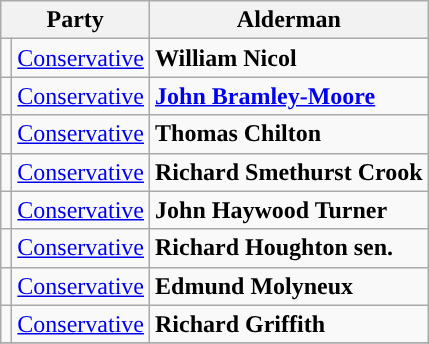<table class="wikitable">
<tr>
<th colspan="2">Party</th>
<th>Alderman</th>
</tr>
<tr>
<td style="background-color:"></td>
<td><a href='#'>Conservative</a></td>
<td><strong>William Nicol</strong></td>
</tr>
<tr>
<td style="background-color:"></td>
<td><a href='#'>Conservative</a></td>
<td><strong><a href='#'>John Bramley-Moore</a></strong></td>
</tr>
<tr>
<td style="background-color:"></td>
<td><a href='#'>Conservative</a></td>
<td><strong>Thomas Chilton</strong></td>
</tr>
<tr>
<td style="background-color:"></td>
<td><a href='#'>Conservative</a></td>
<td><strong>Richard Smethurst Crook</strong></td>
</tr>
<tr>
<td style="background-color:"></td>
<td><a href='#'>Conservative</a></td>
<td><strong>John Haywood Turner</strong></td>
</tr>
<tr>
<td style="background-color:"></td>
<td><a href='#'>Conservative</a></td>
<td><strong>Richard Houghton sen.</strong></td>
</tr>
<tr>
<td style="background-color:"></td>
<td><a href='#'>Conservative</a></td>
<td><strong>Edmund Molyneux</strong></td>
</tr>
<tr>
<td style="background-color:"></td>
<td><a href='#'>Conservative</a></td>
<td><strong>Richard Griffith</strong></td>
</tr>
<tr>
</tr>
</table>
